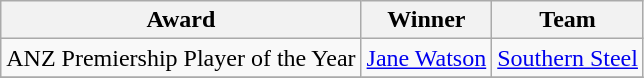<table class="wikitable collapsible">
<tr>
<th>Award</th>
<th>Winner</th>
<th>Team</th>
</tr>
<tr>
<td>ANZ Premiership Player of the Year</td>
<td><a href='#'>Jane Watson</a></td>
<td><a href='#'>Southern Steel</a></td>
</tr>
<tr>
</tr>
</table>
